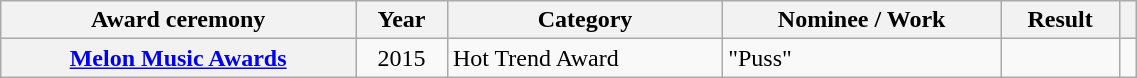<table class="wikitable plainrowheaders" style="width:60%">
<tr>
<th scope="col">Award ceremony</th>
<th scope="col">Year</th>
<th scope="col">Category</th>
<th scope="col">Nominee / Work</th>
<th scope="col">Result</th>
<th scope="col" class="unsortable"></th>
</tr>
<tr>
<th scope="row"><a href='#'>Melon Music Awards</a></th>
<td style="text-align:center">2015</td>
<td>Hot Trend Award</td>
<td>"Puss" </td>
<td></td>
<td style="text-align:center"></td>
</tr>
</table>
